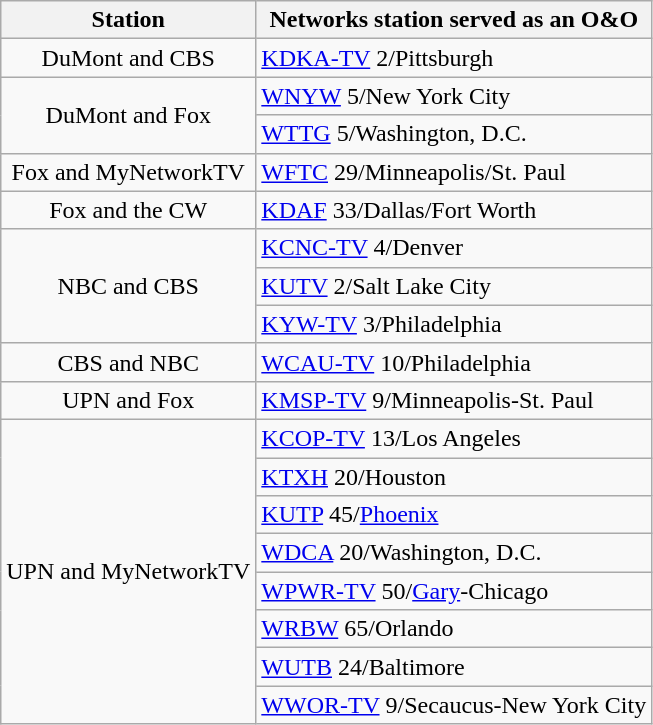<table class="wikitable sortable">
<tr>
<th>Station</th>
<th>Networks station served as an O&O</th>
</tr>
<tr>
<td style="vertical-align: center; text-align: center;">DuMont and CBS</td>
<td><a href='#'>KDKA-TV</a> 2/Pittsburgh</td>
</tr>
<tr>
<td style="vertical-align: center; text-align: center;" rowspan="2">DuMont and Fox</td>
<td><a href='#'>WNYW</a> 5/New York City</td>
</tr>
<tr>
<td><a href='#'>WTTG</a> 5/Washington, D.C.</td>
</tr>
<tr>
<td style="vertical-align: center; text-align: center;">Fox and MyNetworkTV</td>
<td><a href='#'>WFTC</a> 29/Minneapolis/St. Paul</td>
</tr>
<tr>
<td style="vertical-align: center; text-align: center;">Fox and the CW</td>
<td><a href='#'>KDAF</a> 33/Dallas/Fort Worth</td>
</tr>
<tr>
<td style="vertical-align: center; text-align: center;" rowspan="3">NBC and CBS</td>
<td><a href='#'>KCNC-TV</a> 4/Denver</td>
</tr>
<tr>
<td><a href='#'>KUTV</a> 2/Salt Lake City</td>
</tr>
<tr>
<td><a href='#'>KYW-TV</a> 3/Philadelphia</td>
</tr>
<tr>
<td style="vertical-align: center; text-align: center;">CBS and NBC</td>
<td><a href='#'>WCAU-TV</a> 10/Philadelphia</td>
</tr>
<tr>
<td style="vertical-align: center; text-align: center;">UPN and Fox</td>
<td><a href='#'>KMSP-TV</a> 9/Minneapolis-St. Paul</td>
</tr>
<tr>
<td style="vertical-align: center; text-align: center;" rowspan="8">UPN and MyNetworkTV</td>
<td><a href='#'>KCOP-TV</a> 13/Los Angeles</td>
</tr>
<tr>
<td><a href='#'>KTXH</a> 20/Houston</td>
</tr>
<tr>
<td><a href='#'>KUTP</a> 45/<a href='#'>Phoenix</a></td>
</tr>
<tr>
<td><a href='#'>WDCA</a> 20/Washington, D.C.</td>
</tr>
<tr>
<td><a href='#'>WPWR-TV</a> 50/<a href='#'>Gary</a>-Chicago</td>
</tr>
<tr>
<td><a href='#'>WRBW</a> 65/Orlando</td>
</tr>
<tr>
<td><a href='#'>WUTB</a> 24/Baltimore</td>
</tr>
<tr>
<td><a href='#'>WWOR-TV</a> 9/Secaucus-New York City</td>
</tr>
</table>
